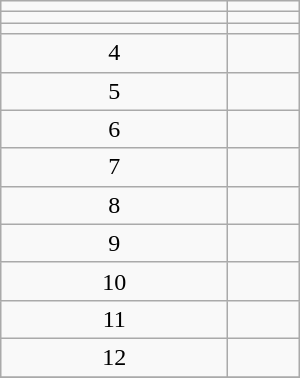<table class="wikitable" width="200px">
<tr>
<td align=center></td>
<td></td>
</tr>
<tr>
<td align=center></td>
<td></td>
</tr>
<tr>
<td align=center></td>
<td></td>
</tr>
<tr>
<td align=center>4</td>
<td></td>
</tr>
<tr>
<td align=center>5</td>
<td></td>
</tr>
<tr>
<td align=center>6</td>
<td></td>
</tr>
<tr>
<td align=center>7</td>
<td></td>
</tr>
<tr>
<td align=center>8</td>
<td></td>
</tr>
<tr>
<td align=center>9</td>
<td></td>
</tr>
<tr>
<td align=center>10</td>
<td></td>
</tr>
<tr>
<td align=center>11</td>
<td></td>
</tr>
<tr>
<td align=center>12</td>
<td></td>
</tr>
<tr>
</tr>
</table>
